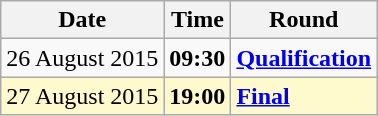<table class="wikitable">
<tr>
<th>Date</th>
<th>Time</th>
<th>Round</th>
</tr>
<tr>
<td>26 August 2015</td>
<td><strong>09:30</strong></td>
<td><strong><a href='#'>Qualification</a></strong></td>
</tr>
<tr style=background:lemonchiffon>
<td>27 August 2015</td>
<td><strong>19:00</strong></td>
<td><strong><a href='#'>Final</a></strong></td>
</tr>
</table>
